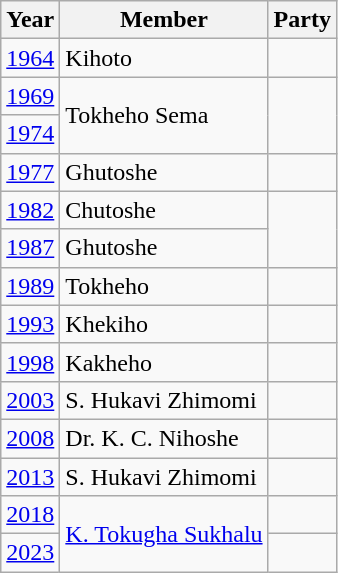<table class="wikitable sortable">
<tr>
<th>Year</th>
<th>Member</th>
<th colspan="2">Party</th>
</tr>
<tr>
<td><a href='#'>1964</a></td>
<td>Kihoto</td>
<td></td>
</tr>
<tr>
<td><a href='#'>1969</a></td>
<td rowspan=2>Tokheho Sema</td>
</tr>
<tr>
<td><a href='#'>1974</a></td>
</tr>
<tr>
<td><a href='#'>1977</a></td>
<td>Ghutoshe</td>
<td></td>
</tr>
<tr>
<td><a href='#'>1982</a></td>
<td>Chutoshe</td>
</tr>
<tr>
<td><a href='#'>1987</a></td>
<td>Ghutoshe</td>
</tr>
<tr>
<td><a href='#'>1989</a></td>
<td>Tokheho</td>
<td></td>
</tr>
<tr>
<td><a href='#'>1993</a></td>
<td>Khekiho</td>
<td></td>
</tr>
<tr>
<td><a href='#'>1998</a></td>
<td>Kakheho</td>
</tr>
<tr>
<td><a href='#'>2003</a></td>
<td>S. Hukavi Zhimomi</td>
<td></td>
</tr>
<tr>
<td><a href='#'>2008</a></td>
<td>Dr. K. C. Nihoshe</td>
<td></td>
</tr>
<tr>
<td><a href='#'>2013</a></td>
<td>S. Hukavi Zhimomi</td>
<td></td>
</tr>
<tr>
<td><a href='#'>2018</a></td>
<td rowspan=2><a href='#'>K. Tokugha Sukhalu</a></td>
<td></td>
</tr>
<tr>
<td><a href='#'>2023</a></td>
</tr>
</table>
